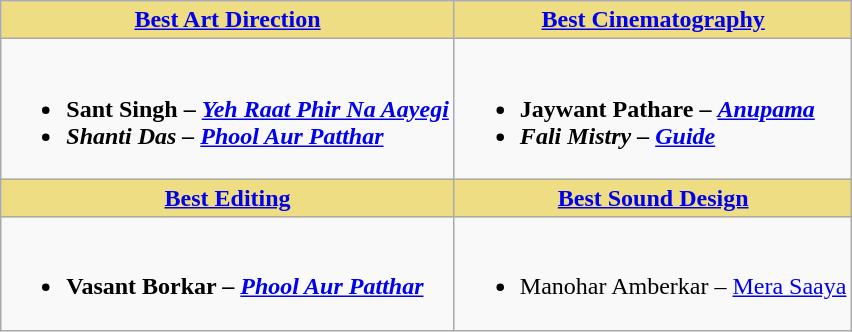<table class="wikitable">
<tr>
<th style="background:#EEDD82;"><a href='#'>Best Art Direction</a></th>
<th style="background:#EEDD82;"><a href='#'>Best Cinematography</a></th>
</tr>
<tr>
<td><br><ul><li><strong>Sant Singh – <em><a href='#'>Yeh Raat Phir Na Aayegi</a><strong><em> </li><li></strong>Shanti Das – </em><a href='#'>Phool Aur Patthar</a></em></strong> </li></ul></td>
<td><br><ul><li><strong>Jaywant Pathare – <em><a href='#'>Anupama</a><strong><em> </li><li></strong>Fali Mistry – </em><a href='#'>Guide</a></em></strong> </li></ul></td>
</tr>
<tr>
<th style="background:#EEDD82;"><a href='#'>Best Editing</a></th>
<th style="background:#EEDD82;"><a href='#'>Best Sound Design</a></th>
</tr>
<tr>
<td><br><ul><li><strong>Vasant Borkar – <em><a href='#'>Phool Aur Patthar</a><strong><em></li></ul></td>
<td><br><ul><li></strong>Manohar Amberkar – </em><a href='#'>Mera Saaya</a></em></strong></li></ul></td>
</tr>
</table>
